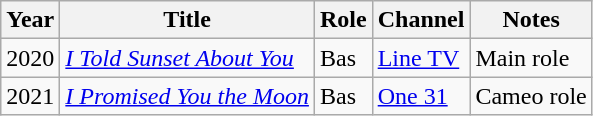<table class="wikitable">
<tr>
<th>Year</th>
<th>Title</th>
<th>Role</th>
<th>Channel</th>
<th>Notes</th>
</tr>
<tr>
<td>2020</td>
<td><em><a href='#'>I Told Sunset About You</a></em></td>
<td>Bas</td>
<td><a href='#'>Line TV</a></td>
<td>Main role</td>
</tr>
<tr>
<td>2021</td>
<td><em><a href='#'>I Promised You the Moon</a></em></td>
<td>Bas</td>
<td><a href='#'>One 31</a></td>
<td>Cameo role</td>
</tr>
</table>
